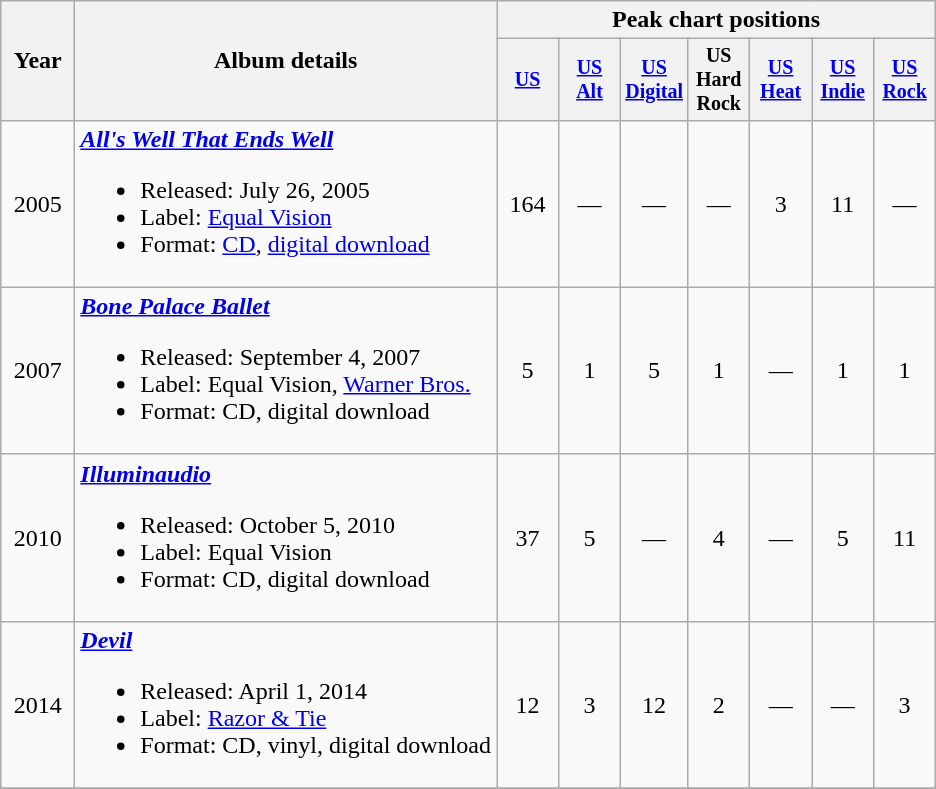<table class="wikitable" style="text-align:center;">
<tr>
<th rowspan="2" width="42">Year</th>
<th rowspan="2">Album details</th>
<th colspan="7">Peak chart positions</th>
</tr>
<tr>
<th style="width:35px;font-size:smaller;"><a href='#'>US</a><br></th>
<th style="width:35px;font-size:smaller;"><a href='#'>US<br>Alt</a><br></th>
<th style="width:35px;font-size:smaller;"><a href='#'>US Digital</a><br></th>
<th style="width:35px;font-size:smaller;">US Hard Rock<br></th>
<th style="width:35px;font-size:smaller;"><a href='#'>US Heat</a><br></th>
<th style="width:35px;font-size:smaller;"><a href='#'>US Indie</a><br></th>
<th style="width:35px;font-size:smaller;"><a href='#'>US Rock</a><br></th>
</tr>
<tr>
<td>2005</td>
<td align="left"><strong><em><a href='#'>All's Well That Ends Well</a></em></strong><br><ul><li>Released: July 26, 2005</li><li>Label: <a href='#'>Equal Vision</a></li><li>Format: <a href='#'>CD</a>, <a href='#'>digital download</a></li></ul></td>
<td>164</td>
<td>—</td>
<td>—</td>
<td>—</td>
<td>3</td>
<td>11</td>
<td>—</td>
</tr>
<tr>
<td>2007</td>
<td align="left"><strong><em><a href='#'>Bone Palace Ballet</a></em></strong><br><ul><li>Released: September 4, 2007</li><li>Label: Equal Vision, <a href='#'>Warner Bros.</a></li><li>Format: CD, digital download</li></ul></td>
<td>5</td>
<td>1</td>
<td>5</td>
<td>1</td>
<td>—</td>
<td>1</td>
<td>1</td>
</tr>
<tr>
<td>2010</td>
<td align="left"><strong><em><a href='#'>Illuminaudio</a></em></strong><br><ul><li>Released: October 5, 2010</li><li>Label: Equal Vision</li><li>Format: CD, digital download</li></ul></td>
<td>37</td>
<td>5</td>
<td>—</td>
<td>4</td>
<td>—</td>
<td>5</td>
<td>11</td>
</tr>
<tr>
<td>2014</td>
<td align="left"><strong><em><a href='#'>Devil</a></em></strong><br><ul><li>Released: April 1, 2014</li><li>Label: <a href='#'>Razor & Tie</a></li><li>Format: CD, vinyl, digital download</li></ul></td>
<td>12</td>
<td>3</td>
<td>12</td>
<td>2</td>
<td>—</td>
<td>—</td>
<td>3</td>
</tr>
<tr>
</tr>
</table>
